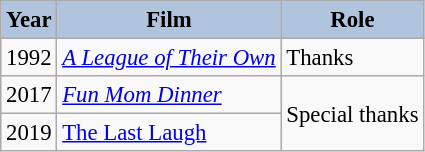<table class="wikitable" style="font-size:95%;">
<tr>
<th style="background:#B0C4DE;">Year</th>
<th style="background:#B0C4DE;">Film</th>
<th style="background:#B0C4DE;">Role</th>
</tr>
<tr>
<td>1992</td>
<td><em><a href='#'>A League of Their Own</a></em></td>
<td>Thanks</td>
</tr>
<tr>
<td>2017</td>
<td><em><a href='#'>Fun Mom Dinner</a></td>
<td rowspan=2>Special thanks</td>
</tr>
<tr>
<td>2019</td>
<td></em><a href='#'>The Last Laugh</a><em></td>
</tr>
</table>
